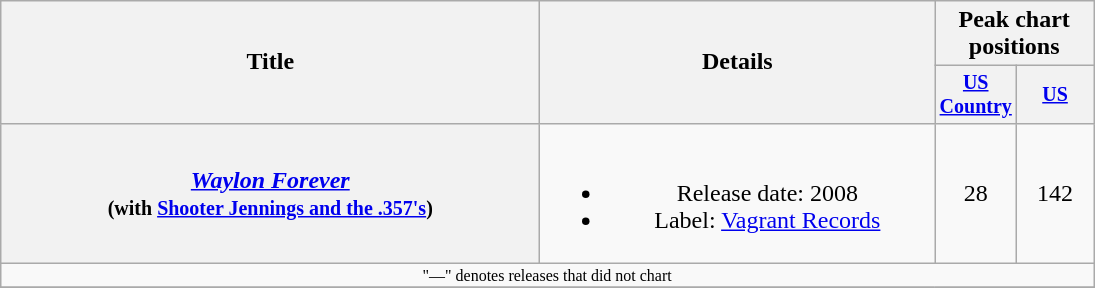<table class="wikitable plainrowheaders" style="text-align:center;">
<tr>
<th rowspan="2" style="width:22em;">Title</th>
<th rowspan="2" style="width:16em;">Details</th>
<th colspan="2">Peak chart<br>positions</th>
</tr>
<tr style="font-size:smaller;">
<th width="45"><a href='#'>US Country</a></th>
<th width="45"><a href='#'>US</a></th>
</tr>
<tr>
<th scope="row"><em><a href='#'>Waylon Forever</a></em><br><small>(with <a href='#'>Shooter Jennings and the .357's</a>)</small></th>
<td><br><ul><li>Release date: 2008</li><li>Label: <a href='#'>Vagrant Records</a></li></ul></td>
<td>28</td>
<td>142</td>
</tr>
<tr>
<td colspan="4" style="font-size:8pt">"—" denotes releases that did not chart</td>
</tr>
<tr>
</tr>
</table>
